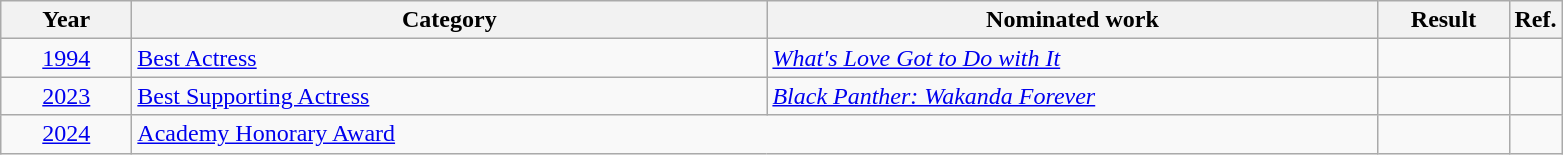<table class=wikitable>
<tr>
<th scope="col" style="width:5em;">Year</th>
<th scope="col" style="width:26em;">Category</th>
<th scope="col" style="width:25em;">Nominated work</th>
<th scope="col" style="width:5em;">Result</th>
<th>Ref.</th>
</tr>
<tr>
<td style="text-align:center;"><a href='#'>1994</a></td>
<td><a href='#'>Best Actress</a></td>
<td><em><a href='#'>What's Love Got to Do with It</a></em></td>
<td></td>
<td></td>
</tr>
<tr>
<td style="text-align:center;"><a href='#'>2023</a></td>
<td><a href='#'>Best Supporting Actress</a></td>
<td><em><a href='#'>Black Panther: Wakanda Forever</a></em></td>
<td></td>
<td></td>
</tr>
<tr>
<td style="text-align:center;"><a href='#'>2024</a></td>
<td colspan=2><a href='#'>Academy Honorary Award</a></td>
<td></td>
<td></td>
</tr>
</table>
